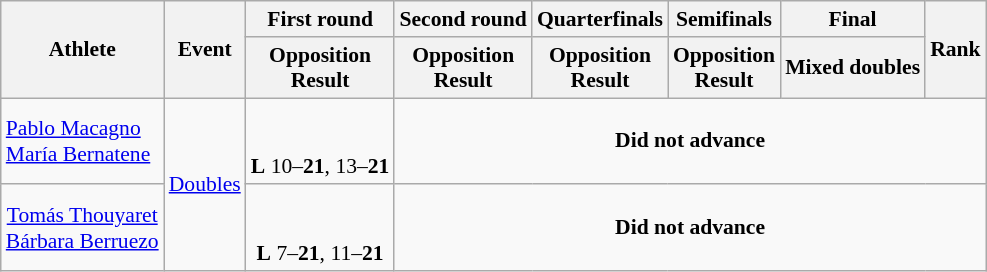<table class="wikitable" style="font-size:90%">
<tr>
<th rowspan="2">Athlete</th>
<th rowspan="2">Event</th>
<th>First round</th>
<th>Second round</th>
<th>Quarterfinals</th>
<th>Semifinals</th>
<th>Final</th>
<th rowspan="2">Rank</th>
</tr>
<tr>
<th>Opposition<br>Result</th>
<th>Opposition<br>Result</th>
<th>Opposition<br>Result</th>
<th>Opposition<br>Result</th>
<th Opposition>Mixed doubles</th>
</tr>
<tr>
<td><a href='#'>Pablo Macagno</a><br><a href='#'>María Bernatene</a></td>
<td rowspan="2"><a href='#'>Doubles</a></td>
<td align=center><br><br><strong>L</strong> 10–<strong>21</strong>, 13–<strong>21</strong></td>
<td align="center" colspan="5"><strong>Did not advance</strong></td>
</tr>
<tr>
<td align=center><a href='#'>Tomás Thouyaret</a><br><a href='#'>Bárbara Berruezo</a></td>
<td align=center><br><br><strong>L</strong> 7–<strong>21</strong>, 11–<strong>21</strong></td>
<td align="center" colspan="5"><strong>Did not advance</strong></td>
</tr>
</table>
